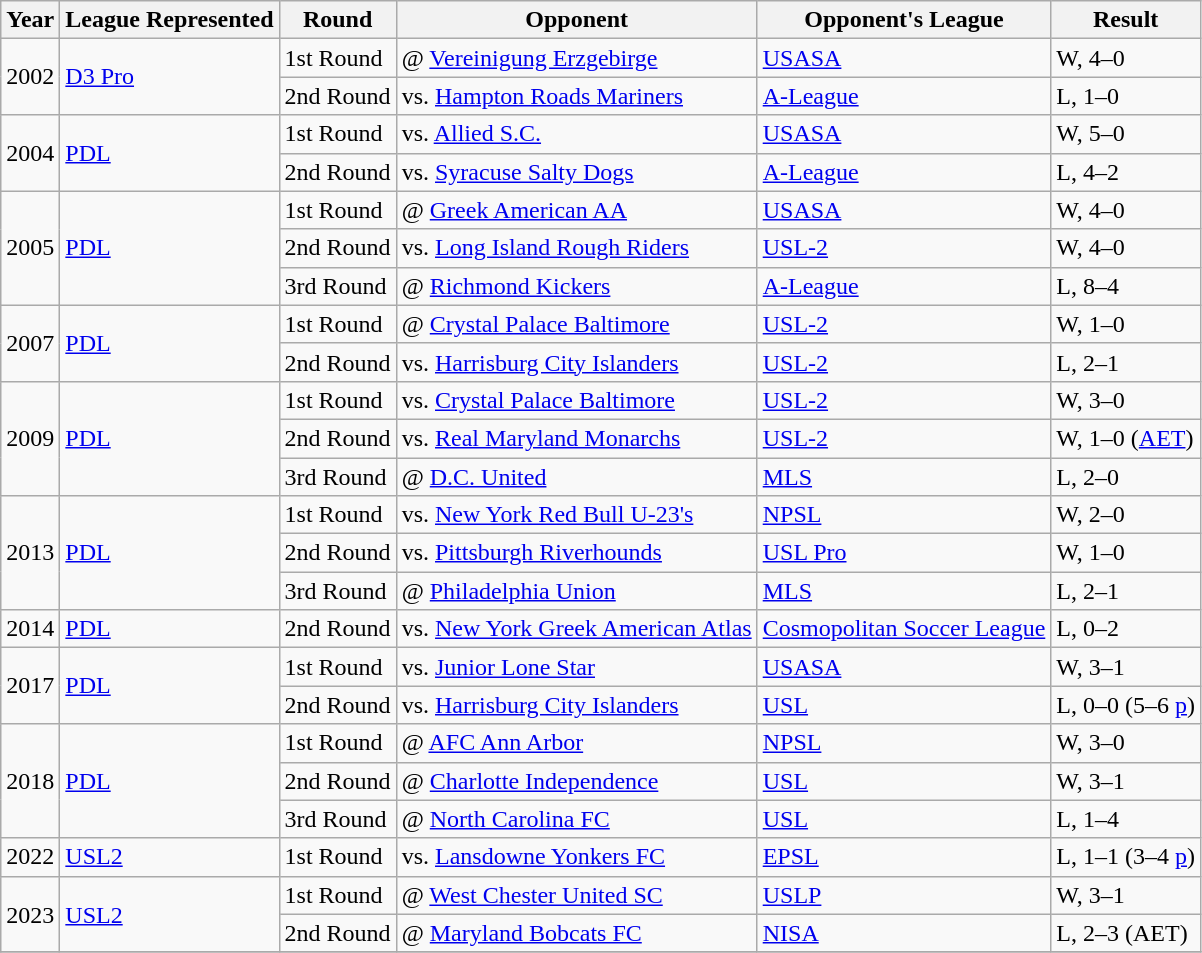<table class="wikitable">
<tr>
<th>Year</th>
<th>League Represented</th>
<th>Round</th>
<th>Opponent</th>
<th>Opponent's League</th>
<th>Result</th>
</tr>
<tr>
<td rowspan="2">2002</td>
<td rowspan="2"><a href='#'>D3 Pro</a></td>
<td>1st Round</td>
<td>@ <a href='#'>Vereinigung Erzgebirge</a></td>
<td><a href='#'>USASA</a></td>
<td>W, 4–0</td>
</tr>
<tr>
<td>2nd Round</td>
<td>vs. <a href='#'>Hampton Roads Mariners</a></td>
<td><a href='#'>A-League</a></td>
<td>L, 1–0</td>
</tr>
<tr>
<td rowspan="2">2004</td>
<td rowspan="2"><a href='#'>PDL</a></td>
<td>1st Round</td>
<td>vs. <a href='#'>Allied S.C.</a></td>
<td><a href='#'>USASA</a></td>
<td>W, 5–0</td>
</tr>
<tr>
<td>2nd Round</td>
<td>vs. <a href='#'>Syracuse Salty Dogs</a></td>
<td><a href='#'>A-League</a></td>
<td>L, 4–2</td>
</tr>
<tr>
<td rowspan="3">2005</td>
<td rowspan="3"><a href='#'>PDL</a></td>
<td>1st Round</td>
<td>@ <a href='#'>Greek American AA</a></td>
<td><a href='#'>USASA</a></td>
<td>W, 4–0</td>
</tr>
<tr>
<td>2nd Round</td>
<td>vs. <a href='#'>Long Island Rough Riders</a></td>
<td><a href='#'>USL-2</a></td>
<td>W, 4–0</td>
</tr>
<tr>
<td>3rd Round</td>
<td>@ <a href='#'>Richmond Kickers</a></td>
<td><a href='#'>A-League</a></td>
<td>L, 8–4</td>
</tr>
<tr>
<td rowspan="2">2007</td>
<td rowspan="2"><a href='#'>PDL</a></td>
<td>1st Round</td>
<td>@ <a href='#'>Crystal Palace Baltimore</a></td>
<td><a href='#'>USL-2</a></td>
<td>W, 1–0</td>
</tr>
<tr>
<td>2nd Round</td>
<td>vs. <a href='#'>Harrisburg City Islanders</a></td>
<td><a href='#'>USL-2</a></td>
<td>L, 2–1</td>
</tr>
<tr>
<td rowspan="3">2009</td>
<td rowspan="3"><a href='#'>PDL</a></td>
<td>1st Round</td>
<td>vs. <a href='#'>Crystal Palace Baltimore</a></td>
<td><a href='#'>USL-2</a></td>
<td>W, 3–0</td>
</tr>
<tr>
<td>2nd Round</td>
<td>vs. <a href='#'>Real Maryland Monarchs</a></td>
<td><a href='#'>USL-2</a></td>
<td>W, 1–0 (<a href='#'>AET</a>)</td>
</tr>
<tr>
<td>3rd Round</td>
<td>@ <a href='#'>D.C. United</a></td>
<td><a href='#'>MLS</a></td>
<td>L, 2–0</td>
</tr>
<tr>
<td rowspan="3">2013</td>
<td rowspan="3"><a href='#'>PDL</a></td>
<td>1st Round</td>
<td>vs. <a href='#'>New York Red Bull U-23's</a></td>
<td><a href='#'>NPSL</a></td>
<td>W, 2–0</td>
</tr>
<tr>
<td>2nd Round</td>
<td>vs. <a href='#'>Pittsburgh Riverhounds</a></td>
<td><a href='#'>USL Pro</a></td>
<td>W, 1–0</td>
</tr>
<tr>
<td>3rd Round</td>
<td>@ <a href='#'>Philadelphia Union</a></td>
<td><a href='#'>MLS</a></td>
<td>L, 2–1</td>
</tr>
<tr>
<td>2014</td>
<td><a href='#'>PDL</a></td>
<td>2nd Round</td>
<td>vs. <a href='#'>New York Greek American Atlas</a></td>
<td><a href='#'>Cosmopolitan Soccer League</a></td>
<td>L, 0–2</td>
</tr>
<tr>
<td rowspan="2">2017</td>
<td rowspan="2"><a href='#'>PDL</a></td>
<td>1st Round</td>
<td>vs. <a href='#'>Junior Lone Star</a></td>
<td><a href='#'>USASA</a></td>
<td>W, 3–1</td>
</tr>
<tr>
<td>2nd Round</td>
<td>vs. <a href='#'>Harrisburg City Islanders</a></td>
<td><a href='#'>USL</a></td>
<td>L, 0–0 (5–6 <a href='#'>p</a>)</td>
</tr>
<tr>
<td rowspan="3">2018</td>
<td rowspan="3"><a href='#'>PDL</a></td>
<td>1st Round</td>
<td>@ <a href='#'>AFC Ann Arbor</a></td>
<td><a href='#'>NPSL</a></td>
<td>W, 3–0</td>
</tr>
<tr>
<td>2nd Round</td>
<td>@ <a href='#'>Charlotte Independence</a></td>
<td><a href='#'>USL</a></td>
<td>W, 3–1</td>
</tr>
<tr>
<td>3rd Round</td>
<td>@ <a href='#'>North Carolina FC</a></td>
<td><a href='#'>USL</a></td>
<td>L, 1–4</td>
</tr>
<tr>
<td>2022</td>
<td><a href='#'>USL2</a></td>
<td>1st Round</td>
<td>vs. <a href='#'>Lansdowne Yonkers FC</a></td>
<td><a href='#'>EPSL</a></td>
<td>L, 1–1 (3–4 <a href='#'>p</a>)</td>
</tr>
<tr>
<td rowspan=2>2023</td>
<td rowspan=2><a href='#'>USL2</a></td>
<td>1st Round</td>
<td>@ <a href='#'>West Chester United SC</a></td>
<td><a href='#'>USLP</a></td>
<td>W, 3–1</td>
</tr>
<tr>
<td>2nd Round</td>
<td>@ <a href='#'>Maryland Bobcats FC</a></td>
<td><a href='#'>NISA</a></td>
<td>L, 2–3 (AET)</td>
</tr>
<tr>
</tr>
</table>
